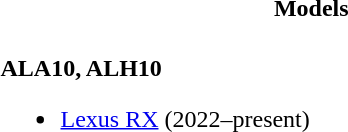<table>
<tr>
<th style="width:50%">Models</th>
</tr>
<tr>
<td style="width:50%"><br><strong>ALA10, ALH10</strong><ul><li><a href='#'>Lexus RX</a> (2022–present)</li></ul></td>
</tr>
</table>
